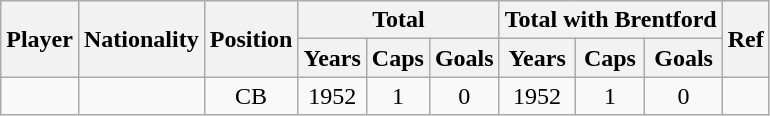<table class="wikitable" style="text-align:center">
<tr>
<th rowspan="2">Player</th>
<th rowspan="2">Nationality</th>
<th rowspan="2">Position</th>
<th colspan="3">Total</th>
<th colspan="3">Total with Brentford</th>
<th rowspan="2">Ref</th>
</tr>
<tr>
<th>Years</th>
<th>Caps</th>
<th>Goals</th>
<th>Years</th>
<th>Caps</th>
<th>Goals</th>
</tr>
<tr>
<td style="text-align:left;"></td>
<td style="text-align:left;"></td>
<td>CB</td>
<td>1952</td>
<td>1</td>
<td>0</td>
<td>1952</td>
<td>1</td>
<td>0</td>
<td></td>
</tr>
</table>
